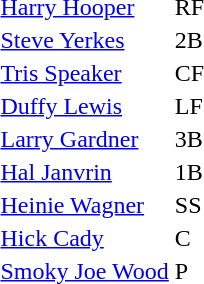<table>
<tr>
<td><a href='#'>Harry Hooper</a></td>
<td>RF</td>
</tr>
<tr>
<td><a href='#'>Steve Yerkes</a></td>
<td>2B</td>
</tr>
<tr>
<td><a href='#'>Tris Speaker</a></td>
<td>CF</td>
</tr>
<tr>
<td><a href='#'>Duffy Lewis</a></td>
<td>LF</td>
</tr>
<tr>
<td><a href='#'>Larry Gardner</a></td>
<td>3B</td>
</tr>
<tr>
<td><a href='#'>Hal Janvrin</a></td>
<td>1B</td>
</tr>
<tr>
<td><a href='#'>Heinie Wagner</a></td>
<td>SS</td>
</tr>
<tr>
<td><a href='#'>Hick Cady</a></td>
<td>C</td>
</tr>
<tr>
<td><a href='#'>Smoky Joe Wood</a></td>
<td>P</td>
</tr>
<tr>
</tr>
</table>
